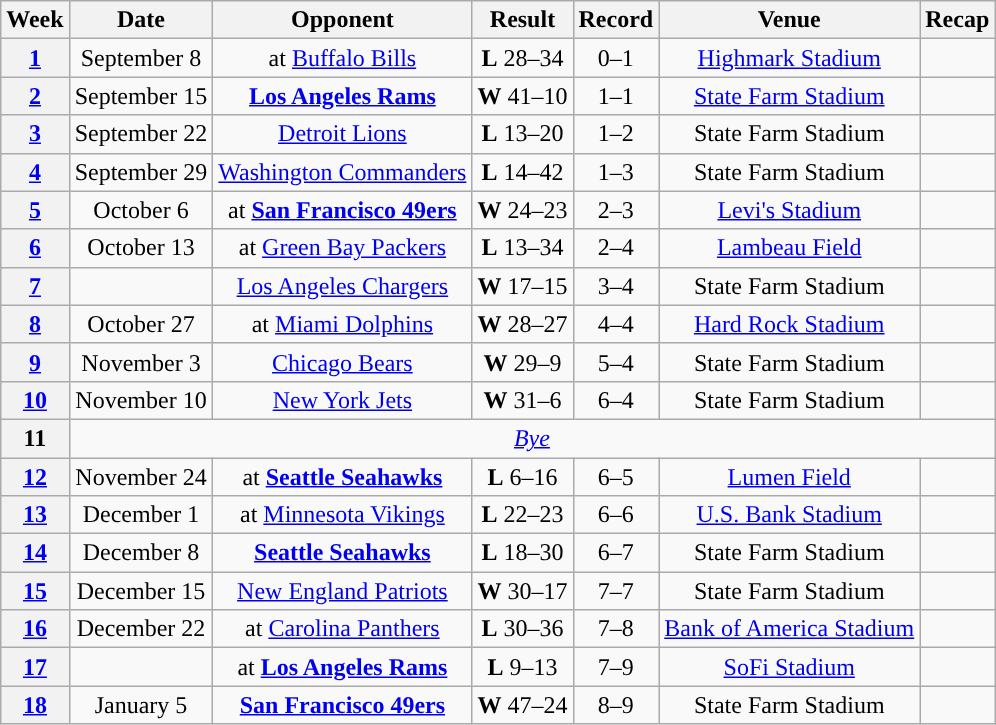<table class="wikitable" style="text-align:center">
<tr>
<th>Week</th>
<th>Date</th>
<th>Opponent</th>
<th>Result</th>
<th>Record</th>
<th>Venue</th>
<th>Recap</th>
</tr>
<tr>
<th><a href='#'>1</a></th>
<td>September 8</td>
<td>at <a href='#'>Buffalo Bills</a></td>
<td><strong>L</strong> 28–34</td>
<td>0–1</td>
<td><a href='#'>Highmark Stadium</a></td>
<td></td>
</tr>
<tr>
<th><a href='#'>2</a></th>
<td>September 15</td>
<td><strong><a href='#'>Los Angeles Rams</a></strong></td>
<td><strong>W</strong> 41–10</td>
<td>1–1</td>
<td><a href='#'>State Farm Stadium</a></td>
<td></td>
</tr>
<tr>
<th><a href='#'>3</a></th>
<td>September 22</td>
<td><a href='#'>Detroit Lions</a></td>
<td><strong>L</strong> 13–20</td>
<td>1–2</td>
<td>State Farm Stadium</td>
<td></td>
</tr>
<tr>
<th><a href='#'>4</a></th>
<td>September 29</td>
<td><a href='#'>Washington Commanders</a></td>
<td><strong>L</strong> 14–42</td>
<td>1–3</td>
<td>State Farm Stadium</td>
<td></td>
</tr>
<tr>
<th><a href='#'>5</a></th>
<td>October 6</td>
<td>at <strong><a href='#'>San Francisco 49ers</a></strong></td>
<td><strong>W</strong> 24–23</td>
<td>2–3</td>
<td><a href='#'>Levi's Stadium</a></td>
<td></td>
</tr>
<tr>
<th><a href='#'>6</a></th>
<td>October 13</td>
<td>at <a href='#'>Green Bay Packers</a></td>
<td><strong>L</strong> 13–34</td>
<td>2–4</td>
<td><a href='#'>Lambeau Field</a></td>
<td></td>
</tr>
<tr>
<th><a href='#'>7</a></th>
<td></td>
<td><a href='#'>Los Angeles Chargers</a></td>
<td><strong>W</strong> 17–15</td>
<td>3–4</td>
<td>State Farm Stadium</td>
<td></td>
</tr>
<tr>
<th><a href='#'>8</a></th>
<td>October 27</td>
<td>at <a href='#'>Miami Dolphins</a></td>
<td><strong>W</strong> 28–27</td>
<td>4–4</td>
<td><a href='#'>Hard Rock Stadium</a></td>
<td></td>
</tr>
<tr>
<th><a href='#'>9</a></th>
<td>November 3</td>
<td><a href='#'>Chicago Bears</a></td>
<td><strong>W</strong> 29–9</td>
<td>5–4</td>
<td>State Farm Stadium</td>
<td></td>
</tr>
<tr>
<th><a href='#'>10</a></th>
<td>November 10</td>
<td><a href='#'>New York Jets</a></td>
<td><strong>W</strong> 31–6</td>
<td>6–4</td>
<td>State Farm Stadium</td>
<td></td>
</tr>
<tr>
<th>11</th>
<td colspan="6"><em><a href='#'>Bye</a></em></td>
</tr>
<tr>
<th><a href='#'>12</a></th>
<td>November 24</td>
<td>at <strong><a href='#'>Seattle Seahawks</a></strong></td>
<td><strong>L</strong> 6–16</td>
<td>6–5</td>
<td><a href='#'>Lumen Field</a></td>
<td></td>
</tr>
<tr>
<th><a href='#'>13</a></th>
<td>December 1</td>
<td>at <a href='#'>Minnesota Vikings</a></td>
<td><strong>L</strong> 22–23</td>
<td>6–6</td>
<td><a href='#'>U.S. Bank Stadium</a></td>
<td></td>
</tr>
<tr>
<th><a href='#'>14</a></th>
<td>December 8</td>
<td><strong><a href='#'>Seattle Seahawks</a></strong></td>
<td><strong>L</strong> 18–30</td>
<td>6–7</td>
<td>State Farm Stadium</td>
<td></td>
</tr>
<tr>
<th><a href='#'>15</a></th>
<td>December 15</td>
<td><a href='#'>New England Patriots</a></td>
<td><strong>W</strong> 30–17</td>
<td>7–7</td>
<td>State Farm Stadium</td>
<td></td>
</tr>
<tr>
<th><a href='#'>16</a></th>
<td>December 22</td>
<td>at <a href='#'>Carolina Panthers</a></td>
<td><strong>L</strong> 30–36 </td>
<td>7–8</td>
<td><a href='#'>Bank of America Stadium</a></td>
<td></td>
</tr>
<tr>
<th><a href='#'>17</a></th>
<td></td>
<td>at <strong><a href='#'>Los Angeles Rams</a></strong></td>
<td><strong>L</strong> 9–13</td>
<td>7–9</td>
<td><a href='#'>SoFi Stadium</a></td>
<td></td>
</tr>
<tr>
<th><a href='#'>18</a></th>
<td>January 5</td>
<td><strong><a href='#'>San Francisco 49ers</a></strong></td>
<td><strong>W</strong> 47–24</td>
<td>8–9</td>
<td>State Farm Stadium</td>
<td></td>
</tr>
</table>
